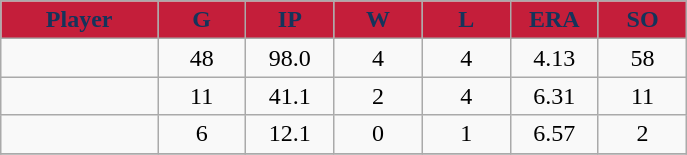<table class="wikitable sortable">
<tr>
<th style="background:#C41E3A;color:#14345B;" width="16%">Player</th>
<th style="background:#C41E3A;color:#14345B;" width="9%">G</th>
<th style="background:#C41E3A;color:#14345B;" width="9%">IP</th>
<th style="background:#C41E3A;color:#14345B;" width="9%">W</th>
<th style="background:#C41E3A;color:#14345B;" width="9%">L</th>
<th style="background:#C41E3A;color:#14345B;" width="9%">ERA</th>
<th style="background:#C41E3A;color:#14345B;" width="9%">SO</th>
</tr>
<tr align="center">
<td></td>
<td>48</td>
<td>98.0</td>
<td>4</td>
<td>4</td>
<td>4.13</td>
<td>58</td>
</tr>
<tr align="center">
<td></td>
<td>11</td>
<td>41.1</td>
<td>2</td>
<td>4</td>
<td>6.31</td>
<td>11</td>
</tr>
<tr align="center">
<td></td>
<td>6</td>
<td>12.1</td>
<td>0</td>
<td>1</td>
<td>6.57</td>
<td>2</td>
</tr>
<tr align="center">
</tr>
</table>
